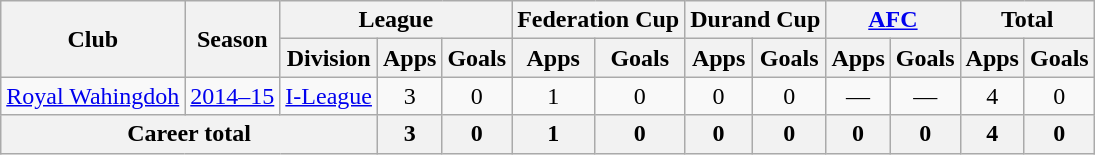<table class="wikitable" style="text-align: center;">
<tr>
<th rowspan="2">Club</th>
<th rowspan="2">Season</th>
<th colspan="3">League</th>
<th colspan="2">Federation Cup</th>
<th colspan="2">Durand Cup</th>
<th colspan="2"><a href='#'>AFC</a></th>
<th colspan="2">Total</th>
</tr>
<tr>
<th>Division</th>
<th>Apps</th>
<th>Goals</th>
<th>Apps</th>
<th>Goals</th>
<th>Apps</th>
<th>Goals</th>
<th>Apps</th>
<th>Goals</th>
<th>Apps</th>
<th>Goals</th>
</tr>
<tr>
<td rowspan="1"><a href='#'>Royal Wahingdoh</a></td>
<td><a href='#'>2014–15</a></td>
<td><a href='#'>I-League</a></td>
<td>3</td>
<td>0</td>
<td>1</td>
<td>0</td>
<td>0</td>
<td>0</td>
<td>—</td>
<td>—</td>
<td>4</td>
<td>0</td>
</tr>
<tr>
<th colspan="3">Career total</th>
<th>3</th>
<th>0</th>
<th>1</th>
<th>0</th>
<th>0</th>
<th>0</th>
<th>0</th>
<th>0</th>
<th>4</th>
<th>0</th>
</tr>
</table>
